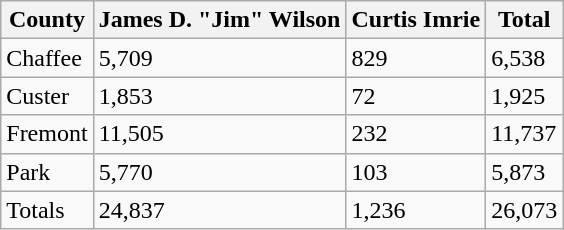<table class="wikitable sortable mw-collapsible mw-collapsed">
<tr>
<th>County</th>
<th>James D. "Jim" Wilson</th>
<th>Curtis Imrie</th>
<th>Total</th>
</tr>
<tr>
<td>Chaffee</td>
<td>5,709</td>
<td>829</td>
<td>6,538</td>
</tr>
<tr>
<td>Custer</td>
<td>1,853</td>
<td>72</td>
<td>1,925</td>
</tr>
<tr>
<td>Fremont</td>
<td>11,505</td>
<td>232</td>
<td>11,737</td>
</tr>
<tr>
<td>Park</td>
<td>5,770</td>
<td>103</td>
<td>5,873</td>
</tr>
<tr>
<td>Totals</td>
<td>24,837</td>
<td>1,236</td>
<td>26,073</td>
</tr>
</table>
